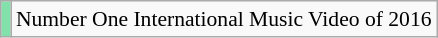<table class="wikitable" style="font-size:90%;">
<tr>
<td style="background-color:#82E0AA"></td>
<td>Number One International Music Video of 2016</td>
</tr>
</table>
